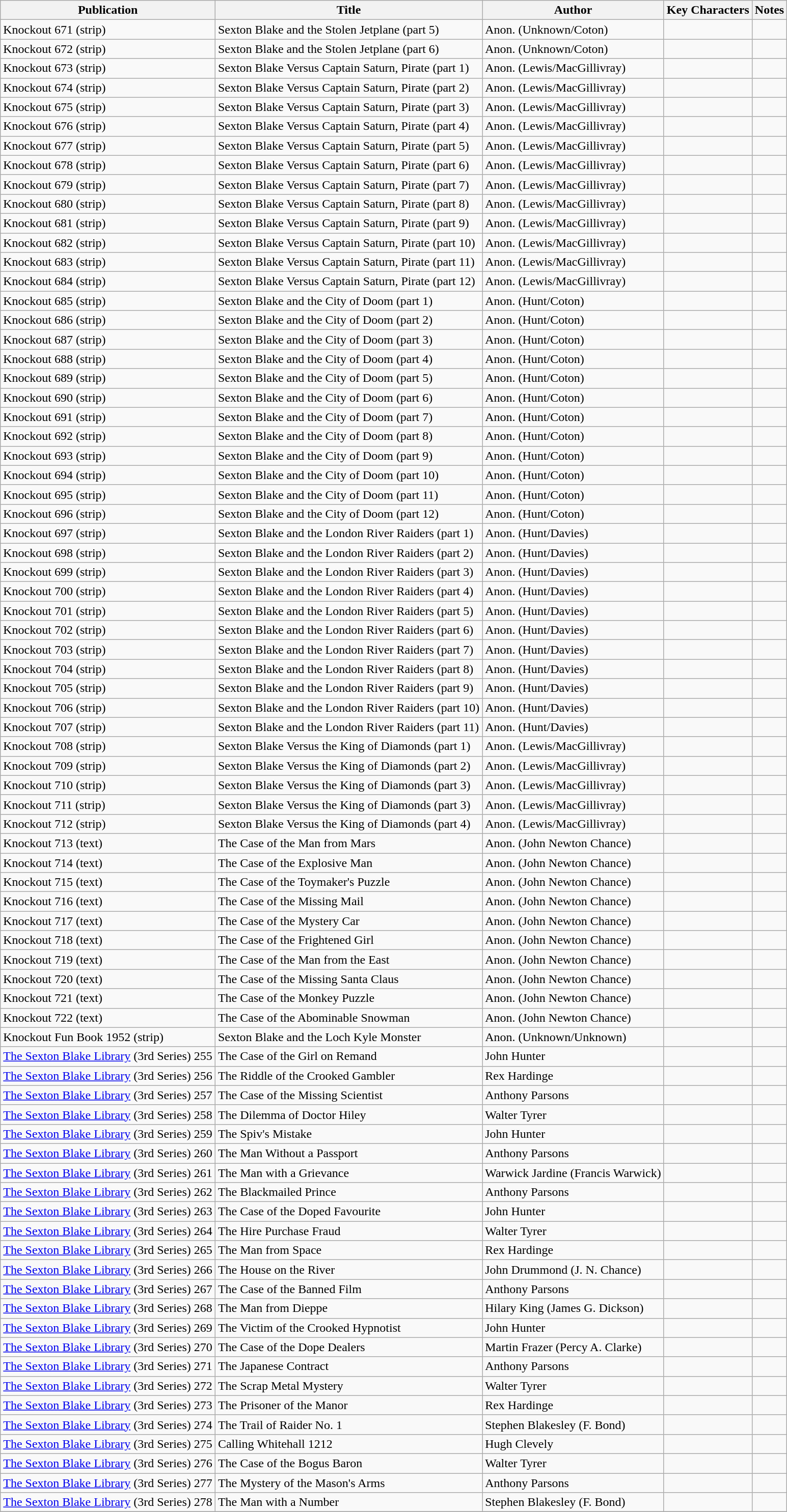<table class="wikitable">
<tr>
<th>Publication</th>
<th>Title</th>
<th>Author</th>
<th>Key Characters</th>
<th>Notes</th>
</tr>
<tr>
<td>Knockout 671 (strip)</td>
<td>Sexton Blake and the Stolen Jetplane (part 5)</td>
<td>Anon. (Unknown/Coton)</td>
<td></td>
<td></td>
</tr>
<tr>
<td>Knockout 672 (strip)</td>
<td>Sexton Blake and the Stolen Jetplane (part 6)</td>
<td>Anon. (Unknown/Coton)</td>
<td></td>
<td></td>
</tr>
<tr>
<td>Knockout 673 (strip)</td>
<td>Sexton Blake Versus Captain Saturn, Pirate (part 1)</td>
<td>Anon. (Lewis/MacGillivray)</td>
<td></td>
<td></td>
</tr>
<tr>
<td>Knockout 674 (strip)</td>
<td>Sexton Blake Versus Captain Saturn, Pirate (part 2)</td>
<td>Anon. (Lewis/MacGillivray)</td>
<td></td>
<td></td>
</tr>
<tr>
<td>Knockout 675 (strip)</td>
<td>Sexton Blake Versus Captain Saturn, Pirate (part 3)</td>
<td>Anon. (Lewis/MacGillivray)</td>
<td></td>
<td></td>
</tr>
<tr>
<td>Knockout 676 (strip)</td>
<td>Sexton Blake Versus Captain Saturn, Pirate (part 4)</td>
<td>Anon. (Lewis/MacGillivray)</td>
<td></td>
<td></td>
</tr>
<tr>
<td>Knockout 677 (strip)</td>
<td>Sexton Blake Versus Captain Saturn, Pirate (part 5)</td>
<td>Anon. (Lewis/MacGillivray)</td>
<td></td>
<td></td>
</tr>
<tr>
<td>Knockout 678 (strip)</td>
<td>Sexton Blake Versus Captain Saturn, Pirate (part 6)</td>
<td>Anon. (Lewis/MacGillivray)</td>
<td></td>
<td></td>
</tr>
<tr>
<td>Knockout 679 (strip)</td>
<td>Sexton Blake Versus Captain Saturn, Pirate (part 7)</td>
<td>Anon. (Lewis/MacGillivray)</td>
<td></td>
<td></td>
</tr>
<tr>
<td>Knockout 680 (strip)</td>
<td>Sexton Blake Versus Captain Saturn, Pirate (part 8)</td>
<td>Anon. (Lewis/MacGillivray)</td>
<td></td>
<td></td>
</tr>
<tr>
<td>Knockout 681 (strip)</td>
<td>Sexton Blake Versus Captain Saturn, Pirate (part 9)</td>
<td>Anon. (Lewis/MacGillivray)</td>
<td></td>
<td></td>
</tr>
<tr>
<td>Knockout 682 (strip)</td>
<td>Sexton Blake Versus Captain Saturn, Pirate (part 10)</td>
<td>Anon. (Lewis/MacGillivray)</td>
<td></td>
<td></td>
</tr>
<tr>
<td>Knockout 683 (strip)</td>
<td>Sexton Blake Versus Captain Saturn, Pirate (part 11)</td>
<td>Anon. (Lewis/MacGillivray)</td>
<td></td>
<td></td>
</tr>
<tr>
<td>Knockout 684 (strip)</td>
<td>Sexton Blake Versus Captain Saturn, Pirate (part 12)</td>
<td>Anon. (Lewis/MacGillivray)</td>
<td></td>
<td></td>
</tr>
<tr>
<td>Knockout 685 (strip)</td>
<td>Sexton Blake and the City of Doom (part 1)</td>
<td>Anon. (Hunt/Coton)</td>
<td></td>
<td></td>
</tr>
<tr>
<td>Knockout 686 (strip)</td>
<td>Sexton Blake and the City of Doom (part 2)</td>
<td>Anon. (Hunt/Coton)</td>
<td></td>
<td></td>
</tr>
<tr>
<td>Knockout 687 (strip)</td>
<td>Sexton Blake and the City of Doom (part 3)</td>
<td>Anon. (Hunt/Coton)</td>
<td></td>
<td></td>
</tr>
<tr>
<td>Knockout 688 (strip)</td>
<td>Sexton Blake and the City of Doom (part 4)</td>
<td>Anon. (Hunt/Coton)</td>
<td></td>
<td></td>
</tr>
<tr>
<td>Knockout 689 (strip)</td>
<td>Sexton Blake and the City of Doom (part 5)</td>
<td>Anon. (Hunt/Coton)</td>
<td></td>
<td></td>
</tr>
<tr>
<td>Knockout 690 (strip)</td>
<td>Sexton Blake and the City of Doom (part 6)</td>
<td>Anon. (Hunt/Coton)</td>
<td></td>
<td></td>
</tr>
<tr>
<td>Knockout 691 (strip)</td>
<td>Sexton Blake and the City of Doom (part 7)</td>
<td>Anon. (Hunt/Coton)</td>
<td></td>
<td></td>
</tr>
<tr>
<td>Knockout 692 (strip)</td>
<td>Sexton Blake and the City of Doom (part 8)</td>
<td>Anon. (Hunt/Coton)</td>
<td></td>
<td></td>
</tr>
<tr>
<td>Knockout 693 (strip)</td>
<td>Sexton Blake and the City of Doom (part 9)</td>
<td>Anon. (Hunt/Coton)</td>
<td></td>
<td></td>
</tr>
<tr>
<td>Knockout 694 (strip)</td>
<td>Sexton Blake and the City of Doom (part 10)</td>
<td>Anon. (Hunt/Coton)</td>
<td></td>
<td></td>
</tr>
<tr>
<td>Knockout 695 (strip)</td>
<td>Sexton Blake and the City of Doom (part 11)</td>
<td>Anon. (Hunt/Coton)</td>
<td></td>
<td></td>
</tr>
<tr>
<td>Knockout 696 (strip)</td>
<td>Sexton Blake and the City of Doom (part 12)</td>
<td>Anon. (Hunt/Coton)</td>
<td></td>
<td></td>
</tr>
<tr>
<td>Knockout 697 (strip)</td>
<td>Sexton Blake and the London River Raiders (part 1)</td>
<td>Anon. (Hunt/Davies)</td>
<td></td>
<td></td>
</tr>
<tr>
<td>Knockout 698 (strip)</td>
<td>Sexton Blake and the London River Raiders (part 2)</td>
<td>Anon. (Hunt/Davies)</td>
<td></td>
<td></td>
</tr>
<tr>
<td>Knockout 699 (strip)</td>
<td>Sexton Blake and the London River Raiders (part 3)</td>
<td>Anon. (Hunt/Davies)</td>
<td></td>
<td></td>
</tr>
<tr>
<td>Knockout 700 (strip)</td>
<td>Sexton Blake and the London River Raiders (part 4)</td>
<td>Anon. (Hunt/Davies)</td>
<td></td>
<td></td>
</tr>
<tr>
<td>Knockout 701 (strip)</td>
<td>Sexton Blake and the London River Raiders (part 5)</td>
<td>Anon. (Hunt/Davies)</td>
<td></td>
<td></td>
</tr>
<tr>
<td>Knockout 702 (strip)</td>
<td>Sexton Blake and the London River Raiders (part 6)</td>
<td>Anon. (Hunt/Davies)</td>
<td></td>
<td></td>
</tr>
<tr>
<td>Knockout 703 (strip)</td>
<td>Sexton Blake and the London River Raiders (part 7)</td>
<td>Anon. (Hunt/Davies)</td>
<td></td>
<td></td>
</tr>
<tr>
<td>Knockout 704 (strip)</td>
<td>Sexton Blake and the London River Raiders (part 8)</td>
<td>Anon. (Hunt/Davies)</td>
<td></td>
<td></td>
</tr>
<tr>
<td>Knockout 705 (strip)</td>
<td>Sexton Blake and the London River Raiders (part 9)</td>
<td>Anon. (Hunt/Davies)</td>
<td></td>
<td></td>
</tr>
<tr>
<td>Knockout 706 (strip)</td>
<td>Sexton Blake and the London River Raiders (part 10)</td>
<td>Anon. (Hunt/Davies)</td>
<td></td>
<td></td>
</tr>
<tr>
<td>Knockout 707 (strip)</td>
<td>Sexton Blake and the London River Raiders (part 11)</td>
<td>Anon. (Hunt/Davies)</td>
<td></td>
<td></td>
</tr>
<tr>
<td>Knockout 708 (strip)</td>
<td>Sexton Blake Versus the King of Diamonds (part 1)</td>
<td>Anon. (Lewis/MacGillivray)</td>
<td></td>
<td></td>
</tr>
<tr>
<td>Knockout 709 (strip)</td>
<td>Sexton Blake Versus the King of Diamonds (part 2)</td>
<td>Anon. (Lewis/MacGillivray)</td>
<td></td>
<td></td>
</tr>
<tr>
<td>Knockout 710 (strip)</td>
<td>Sexton Blake Versus the King of Diamonds (part 3)</td>
<td>Anon. (Lewis/MacGillivray)</td>
<td></td>
<td></td>
</tr>
<tr>
<td>Knockout 711 (strip)</td>
<td>Sexton Blake Versus the King of Diamonds (part 3)</td>
<td>Anon. (Lewis/MacGillivray)</td>
<td></td>
<td></td>
</tr>
<tr>
<td>Knockout 712 (strip)</td>
<td>Sexton Blake Versus the King of Diamonds (part 4)</td>
<td>Anon. (Lewis/MacGillivray)</td>
<td></td>
<td></td>
</tr>
<tr>
<td>Knockout 713 (text)</td>
<td>The Case of the Man from Mars</td>
<td>Anon. (John Newton Chance)</td>
<td></td>
<td></td>
</tr>
<tr>
<td>Knockout 714 (text)</td>
<td>The Case of the Explosive Man</td>
<td>Anon. (John Newton Chance)</td>
<td></td>
<td></td>
</tr>
<tr>
<td>Knockout 715 (text)</td>
<td>The Case of the Toymaker's Puzzle</td>
<td>Anon. (John Newton Chance)</td>
<td></td>
<td></td>
</tr>
<tr>
<td>Knockout 716 (text)</td>
<td>The Case of the Missing Mail</td>
<td>Anon. (John Newton Chance)</td>
<td></td>
<td></td>
</tr>
<tr>
<td>Knockout 717 (text)</td>
<td>The Case of the Mystery Car</td>
<td>Anon. (John Newton Chance)</td>
<td></td>
<td></td>
</tr>
<tr>
<td>Knockout 718 (text)</td>
<td>The Case of the Frightened Girl</td>
<td>Anon. (John Newton Chance)</td>
<td></td>
<td></td>
</tr>
<tr>
<td>Knockout 719 (text)</td>
<td>The Case of the Man from the East</td>
<td>Anon. (John Newton Chance)</td>
<td></td>
<td></td>
</tr>
<tr>
<td>Knockout 720 (text)</td>
<td>The Case of the Missing Santa Claus</td>
<td>Anon. (John Newton Chance)</td>
<td></td>
<td></td>
</tr>
<tr>
<td>Knockout 721 (text)</td>
<td>The Case of the Monkey Puzzle</td>
<td>Anon. (John Newton Chance)</td>
<td></td>
<td></td>
</tr>
<tr>
<td>Knockout 722 (text)</td>
<td>The Case of the Abominable Snowman</td>
<td>Anon. (John Newton Chance)</td>
<td></td>
<td></td>
</tr>
<tr>
<td>Knockout Fun Book 1952 (strip)</td>
<td>Sexton Blake and the Loch Kyle Monster</td>
<td>Anon. (Unknown/Unknown)</td>
<td></td>
<td></td>
</tr>
<tr>
<td><a href='#'>The Sexton Blake Library</a> (3rd Series) 255</td>
<td>The Case of the Girl on Remand</td>
<td>John Hunter</td>
<td></td>
<td></td>
</tr>
<tr>
<td><a href='#'>The Sexton Blake Library</a> (3rd Series) 256</td>
<td>The Riddle of the Crooked Gambler</td>
<td>Rex Hardinge</td>
<td></td>
<td></td>
</tr>
<tr>
<td><a href='#'>The Sexton Blake Library</a> (3rd Series) 257</td>
<td>The Case of the Missing Scientist</td>
<td>Anthony Parsons</td>
<td></td>
<td></td>
</tr>
<tr>
<td><a href='#'>The Sexton Blake Library</a> (3rd Series) 258</td>
<td>The Dilemma of Doctor Hiley</td>
<td>Walter Tyrer</td>
<td></td>
<td></td>
</tr>
<tr>
<td><a href='#'>The Sexton Blake Library</a> (3rd Series) 259</td>
<td>The Spiv's Mistake</td>
<td>John Hunter</td>
<td></td>
<td></td>
</tr>
<tr>
<td><a href='#'>The Sexton Blake Library</a> (3rd Series) 260</td>
<td>The Man Without a Passport</td>
<td>Anthony Parsons</td>
<td></td>
<td></td>
</tr>
<tr>
<td><a href='#'>The Sexton Blake Library</a> (3rd Series) 261</td>
<td>The Man with a Grievance</td>
<td>Warwick Jardine (Francis Warwick)</td>
<td></td>
<td></td>
</tr>
<tr>
<td><a href='#'>The Sexton Blake Library</a> (3rd Series) 262</td>
<td>The Blackmailed Prince</td>
<td>Anthony Parsons</td>
<td></td>
<td></td>
</tr>
<tr>
<td><a href='#'>The Sexton Blake Library</a> (3rd Series) 263</td>
<td>The Case of the Doped Favourite</td>
<td>John Hunter</td>
<td></td>
<td></td>
</tr>
<tr>
<td><a href='#'>The Sexton Blake Library</a> (3rd Series) 264</td>
<td>The Hire Purchase Fraud</td>
<td>Walter Tyrer</td>
<td></td>
<td></td>
</tr>
<tr>
<td><a href='#'>The Sexton Blake Library</a> (3rd Series) 265</td>
<td>The Man from Space</td>
<td>Rex Hardinge</td>
<td></td>
<td></td>
</tr>
<tr>
<td><a href='#'>The Sexton Blake Library</a> (3rd Series) 266</td>
<td>The House on the River</td>
<td>John Drummond (J. N. Chance)</td>
<td></td>
<td></td>
</tr>
<tr>
<td><a href='#'>The Sexton Blake Library</a> (3rd Series) 267</td>
<td>The Case of the Banned Film</td>
<td>Anthony Parsons</td>
<td></td>
<td></td>
</tr>
<tr>
<td><a href='#'>The Sexton Blake Library</a> (3rd Series) 268</td>
<td>The Man from Dieppe</td>
<td>Hilary King (James G. Dickson)</td>
<td></td>
<td></td>
</tr>
<tr>
<td><a href='#'>The Sexton Blake Library</a> (3rd Series) 269</td>
<td>The Victim of the Crooked Hypnotist</td>
<td>John Hunter</td>
<td></td>
<td></td>
</tr>
<tr>
<td><a href='#'>The Sexton Blake Library</a> (3rd Series) 270</td>
<td>The Case of the Dope Dealers</td>
<td>Martin Frazer (Percy A. Clarke)</td>
<td></td>
<td></td>
</tr>
<tr>
<td><a href='#'>The Sexton Blake Library</a> (3rd Series) 271</td>
<td>The Japanese Contract</td>
<td>Anthony Parsons</td>
<td></td>
<td></td>
</tr>
<tr>
<td><a href='#'>The Sexton Blake Library</a> (3rd Series) 272</td>
<td>The Scrap Metal Mystery</td>
<td>Walter Tyrer</td>
<td></td>
<td></td>
</tr>
<tr>
<td><a href='#'>The Sexton Blake Library</a> (3rd Series) 273</td>
<td>The Prisoner of the Manor</td>
<td>Rex Hardinge</td>
<td></td>
<td></td>
</tr>
<tr>
<td><a href='#'>The Sexton Blake Library</a> (3rd Series) 274</td>
<td>The Trail of Raider No. 1</td>
<td>Stephen Blakesley (F. Bond)</td>
<td></td>
<td></td>
</tr>
<tr>
<td><a href='#'>The Sexton Blake Library</a> (3rd Series) 275</td>
<td>Calling Whitehall 1212</td>
<td>Hugh Clevely</td>
<td></td>
<td></td>
</tr>
<tr>
<td><a href='#'>The Sexton Blake Library</a> (3rd Series) 276</td>
<td>The Case of the Bogus Baron</td>
<td>Walter Tyrer</td>
<td></td>
<td></td>
</tr>
<tr>
<td><a href='#'>The Sexton Blake Library</a> (3rd Series) 277</td>
<td>The Mystery of the Mason's Arms</td>
<td>Anthony Parsons</td>
<td></td>
<td></td>
</tr>
<tr>
<td><a href='#'>The Sexton Blake Library</a> (3rd Series) 278</td>
<td>The Man with a Number</td>
<td>Stephen Blakesley (F. Bond)</td>
<td></td>
<td></td>
</tr>
<tr>
</tr>
</table>
